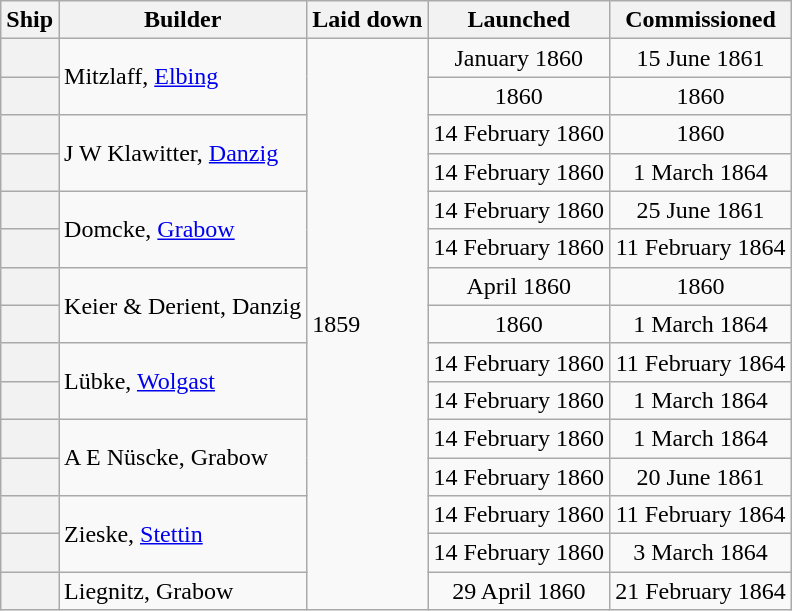<table class="wikitable plainrowheaders">
<tr>
<th scope="col">Ship</th>
<th scope="col">Builder</th>
<th scope="col">Laid down</th>
<th scope="col">Launched</th>
<th scope="col">Commissioned</th>
</tr>
<tr>
<th scope="row"></th>
<td rowspan=2>Mitzlaff, <a href='#'>Elbing</a></td>
<td rowspan=15>1859</td>
<td align=center>January 1860</td>
<td align=center>15 June 1861</td>
</tr>
<tr>
<th scope="row"></th>
<td align=center>1860</td>
<td align=center>1860</td>
</tr>
<tr>
<th scope="row"></th>
<td rowspan=2>J W Klawitter, <a href='#'>Danzig</a></td>
<td align=center>14 February 1860</td>
<td align=center>1860</td>
</tr>
<tr>
<th scope="row"></th>
<td align=center>14 February 1860</td>
<td align=center>1 March 1864</td>
</tr>
<tr>
<th scope="row"></th>
<td rowspan=2>Domcke, <a href='#'>Grabow</a></td>
<td align=center>14 February 1860</td>
<td align=center>25 June 1861</td>
</tr>
<tr>
<th scope="row"></th>
<td align=center>14 February 1860</td>
<td align=center>11 February 1864</td>
</tr>
<tr>
<th scope="row"></th>
<td rowspan=2>Keier & Derient, Danzig</td>
<td align=center>April 1860</td>
<td align=center>1860</td>
</tr>
<tr>
<th scope="row"></th>
<td align=center>1860</td>
<td align=center>1 March 1864</td>
</tr>
<tr>
<th scope="row"></th>
<td rowspan=2>Lübke, <a href='#'>Wolgast</a></td>
<td align=center>14 February 1860</td>
<td align=center>11 February 1864</td>
</tr>
<tr>
<th scope="row"></th>
<td align=center>14 February 1860</td>
<td align=center>1 March 1864</td>
</tr>
<tr>
<th scope="row"></th>
<td rowspan=2>A E Nüscke, Grabow</td>
<td align=center>14 February 1860</td>
<td align=center>1 March 1864</td>
</tr>
<tr>
<th scope="row"></th>
<td align=center>14 February 1860</td>
<td align=center>20 June 1861</td>
</tr>
<tr>
<th scope="row"></th>
<td rowspan=2>Zieske, <a href='#'>Stettin</a> </td>
<td align=center>14 February 1860</td>
<td align=center>11 February 1864</td>
</tr>
<tr>
<th scope="row"></th>
<td align=center>14 February 1860</td>
<td align=center>3 March 1864</td>
</tr>
<tr>
<th scope="row"></th>
<td>Liegnitz, Grabow</td>
<td align=center>29 April 1860</td>
<td align=center>21 February 1864</td>
</tr>
</table>
